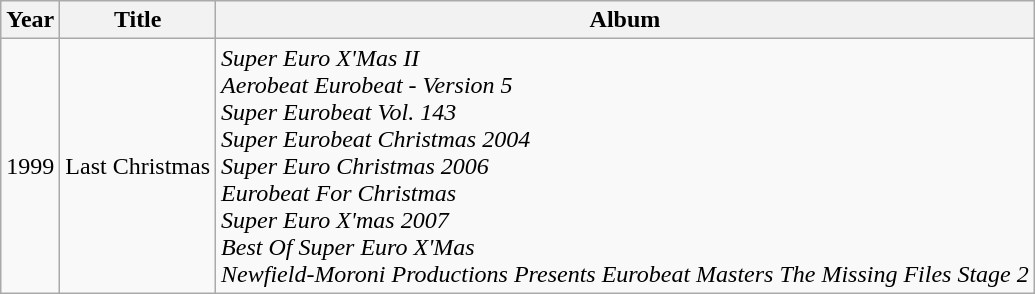<table class="wikitable">
<tr>
<th>Year</th>
<th>Title</th>
<th>Album</th>
</tr>
<tr>
<td rowspan="1">1999</td>
<td>Last Christmas</td>
<td rowspan="1"><em> Super Euro X'Mas II</em><br><em> Aerobeat Eurobeat - Version 5</em><br><em> Super Eurobeat Vol. 143</em><br><em> Super Eurobeat Christmas 2004</em><br><em> Super Euro Christmas 2006</em><br><em> Eurobeat For Christmas</em><br><em> Super Euro X'mas 2007</em><br><em> Best Of Super Euro X'Mas</em><br><em> Newfield-Moroni Productions Presents Eurobeat Masters The Missing Files Stage 2</em></td>
</tr>
</table>
